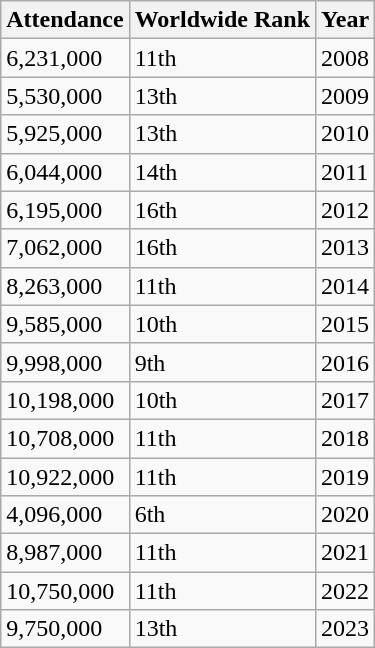<table class="wikitable sortable">
<tr>
<th>Attendance</th>
<th>Worldwide Rank</th>
<th>Year</th>
</tr>
<tr>
<td>6,231,000</td>
<td>11th</td>
<td>2008</td>
</tr>
<tr>
<td>5,530,000</td>
<td>13th</td>
<td>2009</td>
</tr>
<tr>
<td>5,925,000</td>
<td>13th</td>
<td>2010</td>
</tr>
<tr>
<td>6,044,000</td>
<td>14th</td>
<td>2011</td>
</tr>
<tr>
<td>6,195,000</td>
<td>16th</td>
<td>2012</td>
</tr>
<tr>
<td>7,062,000</td>
<td>16th</td>
<td>2013</td>
</tr>
<tr>
<td>8,263,000</td>
<td>11th</td>
<td>2014</td>
</tr>
<tr>
<td>9,585,000</td>
<td>10th</td>
<td>2015</td>
</tr>
<tr>
<td>9,998,000</td>
<td>9th</td>
<td>2016</td>
</tr>
<tr>
<td>10,198,000</td>
<td>10th</td>
<td>2017</td>
</tr>
<tr>
<td>10,708,000</td>
<td>11th</td>
<td>2018</td>
</tr>
<tr>
<td>10,922,000</td>
<td>11th</td>
<td>2019</td>
</tr>
<tr>
<td>4,096,000</td>
<td>6th</td>
<td>2020</td>
</tr>
<tr>
<td>8,987,000</td>
<td>11th</td>
<td>2021</td>
</tr>
<tr>
<td>10,750,000</td>
<td>11th</td>
<td>2022</td>
</tr>
<tr>
<td>9,750,000</td>
<td>13th</td>
<td>2023</td>
</tr>
</table>
